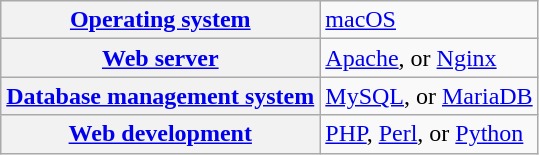<table class="wikitable">
<tr>
<th><a href='#'>Operating system</a></th>
<td><a href='#'>macOS</a></td>
</tr>
<tr>
<th><a href='#'>Web server</a></th>
<td><a href='#'>Apache</a>, or <a href='#'>Nginx</a></td>
</tr>
<tr>
<th><a href='#'>Database management system</a></th>
<td><a href='#'>MySQL</a>, or <a href='#'>MariaDB</a></td>
</tr>
<tr>
<th><a href='#'>Web development</a></th>
<td><a href='#'>PHP</a>, <a href='#'>Perl</a>, or <a href='#'>Python</a></td>
</tr>
</table>
